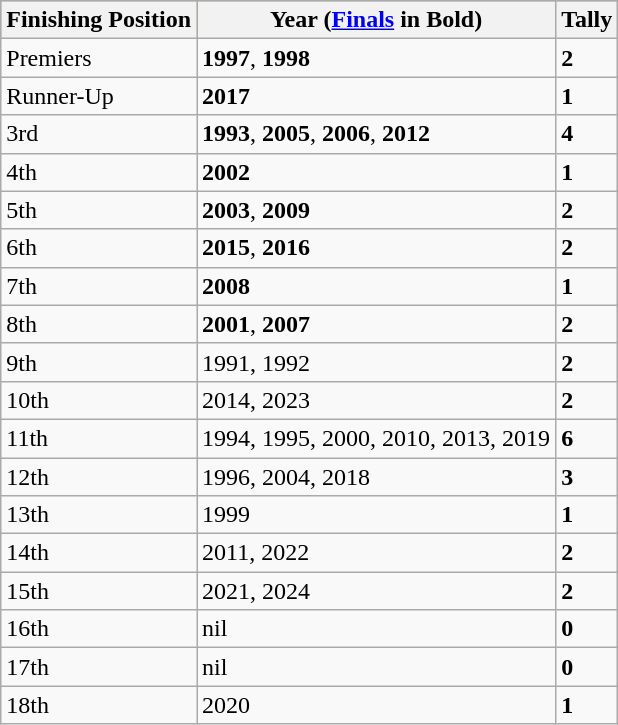<table class="wikitable">
<tr style="background:#bdb76b;">
<th>Finishing Position</th>
<th>Year (<a href='#'>Finals</a> in Bold)</th>
<th>Tally</th>
</tr>
<tr>
<td>Premiers</td>
<td><strong>1997</strong>, <strong>1998</strong></td>
<td><strong>2</strong></td>
</tr>
<tr>
<td>Runner-Up</td>
<td><strong>2017</strong></td>
<td><strong>1</strong></td>
</tr>
<tr>
<td>3rd</td>
<td><strong>1993</strong>, <strong>2005</strong>, <strong>2006</strong>, <strong>2012</strong></td>
<td><strong>4</strong></td>
</tr>
<tr>
<td>4th</td>
<td><strong>2002</strong></td>
<td><strong>1</strong></td>
</tr>
<tr>
<td>5th</td>
<td><strong>2003</strong>, <strong>2009</strong></td>
<td><strong>2</strong></td>
</tr>
<tr>
<td>6th</td>
<td><strong>2015</strong>, <strong>2016</strong></td>
<td><strong>2</strong></td>
</tr>
<tr>
<td>7th</td>
<td><strong>2008</strong></td>
<td><strong>1</strong></td>
</tr>
<tr>
<td>8th</td>
<td><strong>2001</strong>, <strong>2007</strong></td>
<td><strong>2</strong></td>
</tr>
<tr>
<td>9th</td>
<td>1991, 1992</td>
<td><strong>2</strong></td>
</tr>
<tr>
<td>10th</td>
<td>2014, 2023</td>
<td><strong>2</strong></td>
</tr>
<tr>
<td>11th</td>
<td>1994, 1995, 2000, 2010, 2013, 2019</td>
<td><strong>6</strong></td>
</tr>
<tr>
<td>12th</td>
<td>1996, 2004, 2018</td>
<td><strong>3</strong></td>
</tr>
<tr>
<td>13th</td>
<td>1999</td>
<td><strong>1</strong></td>
</tr>
<tr>
<td>14th</td>
<td>2011, 2022</td>
<td><strong>2</strong></td>
</tr>
<tr>
<td>15th</td>
<td>2021, 2024</td>
<td><strong>2</strong></td>
</tr>
<tr>
<td>16th</td>
<td>nil</td>
<td><strong>0</strong></td>
</tr>
<tr>
<td>17th</td>
<td>nil</td>
<td><strong>0</strong></td>
</tr>
<tr>
<td>18th</td>
<td>2020</td>
<td><strong>1</strong></td>
</tr>
</table>
